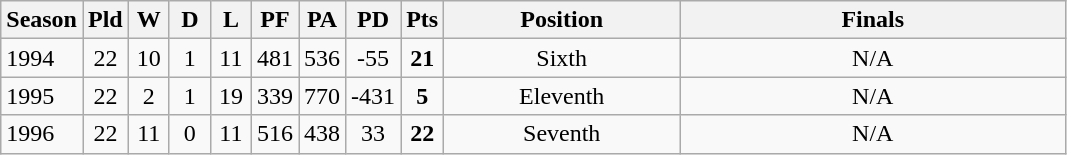<table class="wikitable sortable" style="text-align:center;">
<tr>
<th width=30>Season</th>
<th width=20 abbr="Played">Pld</th>
<th width=20 abbr="Won">W</th>
<th width=20 abbr="Drawn">D</th>
<th width=20 abbr="Lost">L</th>
<th width=20 abbr="Points for">PF</th>
<th width=20 abbr="Points against">PA</th>
<th width=20 abbr="Points difference">PD</th>
<th width=20 abbr="Points">Pts</th>
<th width=150>Position</th>
<th width=250>Finals</th>
</tr>
<tr>
<td style="text-align:left;">1994</td>
<td>22</td>
<td>10</td>
<td>1</td>
<td>11</td>
<td>481</td>
<td>536</td>
<td>-55</td>
<td><strong>21</strong></td>
<td>Sixth</td>
<td>N/A</td>
</tr>
<tr>
<td style="text-align:left;">1995</td>
<td>22</td>
<td>2</td>
<td>1</td>
<td>19</td>
<td>339</td>
<td>770</td>
<td>-431</td>
<td><strong>5</strong></td>
<td>Eleventh</td>
<td>N/A</td>
</tr>
<tr>
<td style="text-align:left;">1996</td>
<td>22</td>
<td>11</td>
<td>0</td>
<td>11</td>
<td>516</td>
<td>438</td>
<td>33</td>
<td><strong>22</strong></td>
<td>Seventh</td>
<td>N/A</td>
</tr>
</table>
